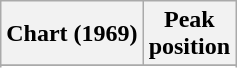<table class="wikitable sortable">
<tr>
<th>Chart (1969)</th>
<th>Peak<br>position</th>
</tr>
<tr>
</tr>
<tr>
</tr>
</table>
